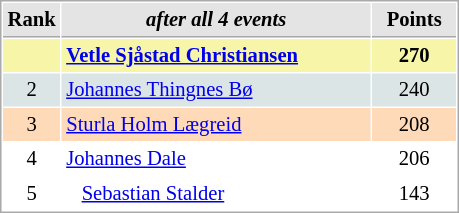<table cellspacing="1" cellpadding="3" style="border:1px solid #AAAAAA;font-size:86%">
<tr style="background-color: #E4E4E4;">
<th style="border-bottom:1px solid #AAAAAA; width: 10px;">Rank</th>
<th style="border-bottom:1px solid #AAAAAA; width: 200px;"><em>after all 4 events</em></th>
<th style="border-bottom:1px solid #AAAAAA; width: 50px;">Points</th>
</tr>
<tr style="background:#f7f6a8;">
<td style="text-align:center"></td>
<td> <strong><a href='#'>Vetle Sjåstad Christiansen</a></strong></td>
<td align=center><strong>270</strong></td>
</tr>
<tr style="background:#dce5e5;">
<td align=center>2</td>
<td> <a href='#'>Johannes Thingnes Bø</a></td>
<td align=center>240</td>
</tr>
<tr style="background:#ffdab9;">
<td align=center>3</td>
<td> <a href='#'>Sturla Holm Lægreid</a></td>
<td align=center>208</td>
</tr>
<tr>
<td align=center>4</td>
<td> <a href='#'>Johannes Dale</a></td>
<td align=center>206</td>
</tr>
<tr>
<td align=center>5</td>
<td>   <a href='#'>Sebastian Stalder</a></td>
<td align=center>143</td>
</tr>
</table>
